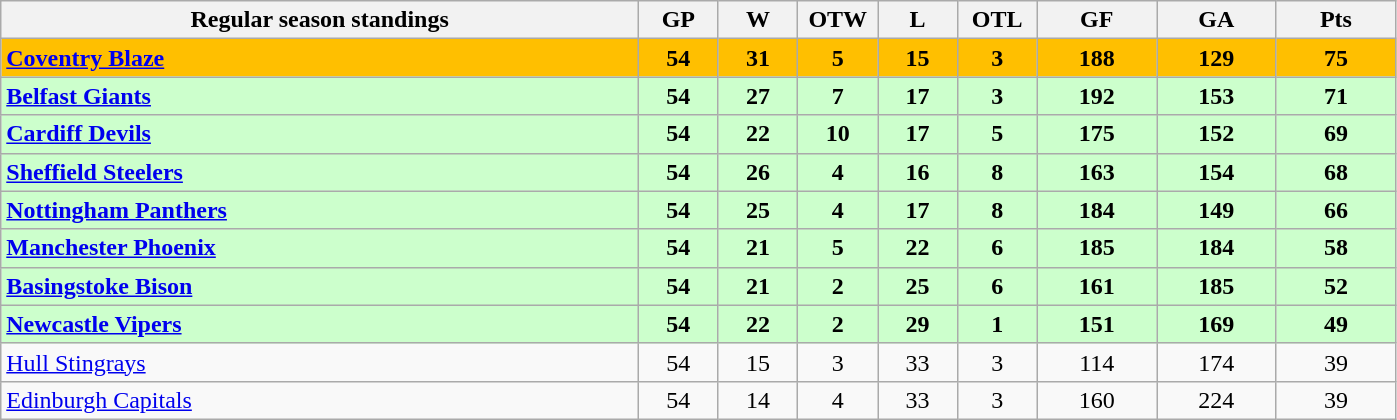<table class="wikitable">
<tr>
<th width="40%">Regular season standings</th>
<th width="5%">GP</th>
<th width="5%">W</th>
<th width="5%">OTW</th>
<th width="5%">L</th>
<th width="5%">OTL</th>
<th width="7.5%">GF</th>
<th width="7.5%">GA</th>
<th width="7.5%">Pts</th>
</tr>
<tr align=center bgcolor="#FFBF00">
<td align=left><strong><a href='#'>Coventry Blaze</a></strong></td>
<td><strong>54</strong></td>
<td><strong>31</strong></td>
<td><strong>5</strong></td>
<td><strong>15</strong></td>
<td><strong>3</strong></td>
<td><strong>188</strong></td>
<td><strong>129</strong></td>
<td><strong>75</strong></td>
</tr>
<tr align=center bgcolor="#CCFFCC">
<td align=left><strong><a href='#'>Belfast Giants</a></strong></td>
<td><strong>54</strong></td>
<td><strong>27</strong></td>
<td><strong>7</strong></td>
<td><strong>17</strong></td>
<td><strong>3</strong></td>
<td><strong>192</strong></td>
<td><strong>153</strong></td>
<td><strong>71</strong></td>
</tr>
<tr align=center bgcolor="#CCFFCC">
<td align=left><strong><a href='#'>Cardiff Devils</a></strong></td>
<td><strong>54</strong></td>
<td><strong>22</strong></td>
<td><strong>10</strong></td>
<td><strong>17</strong></td>
<td><strong>5</strong></td>
<td><strong>175</strong></td>
<td><strong>152</strong></td>
<td><strong>69</strong></td>
</tr>
<tr align=center bgcolor="#CCFFCC">
<td align=left><strong><a href='#'>Sheffield Steelers</a></strong></td>
<td><strong>54</strong></td>
<td><strong>26</strong></td>
<td><strong>4</strong></td>
<td><strong>16</strong></td>
<td><strong>8</strong></td>
<td><strong>163</strong></td>
<td><strong>154</strong></td>
<td><strong>68</strong></td>
</tr>
<tr align=center bgcolor="#CCFFCC">
<td align=left><strong><a href='#'>Nottingham Panthers</a></strong></td>
<td><strong>54</strong></td>
<td><strong>25</strong></td>
<td><strong>4</strong></td>
<td><strong>17</strong></td>
<td><strong>8</strong></td>
<td><strong>184</strong></td>
<td><strong>149</strong></td>
<td><strong>66</strong></td>
</tr>
<tr align=center bgcolor="#CCFFCC">
<td align=left><strong><a href='#'>Manchester Phoenix</a></strong></td>
<td><strong>54</strong></td>
<td><strong>21</strong></td>
<td><strong>5</strong></td>
<td><strong>22</strong></td>
<td><strong>6</strong></td>
<td><strong>185</strong></td>
<td><strong>184</strong></td>
<td><strong>58</strong></td>
</tr>
<tr align=center bgcolor="#CCFFCC">
<td align=left><strong><a href='#'>Basingstoke Bison</a></strong></td>
<td><strong>54</strong></td>
<td><strong>21</strong></td>
<td><strong>2</strong></td>
<td><strong>25</strong></td>
<td><strong>6</strong></td>
<td><strong>161</strong></td>
<td><strong>185</strong></td>
<td><strong>52</strong></td>
</tr>
<tr align=center bgcolor="#CCFFCC">
<td align=left><strong><a href='#'>Newcastle Vipers</a></strong></td>
<td><strong>54</strong></td>
<td><strong>22</strong></td>
<td><strong>2</strong></td>
<td><strong>29</strong></td>
<td><strong>1</strong></td>
<td><strong>151</strong></td>
<td><strong>169</strong></td>
<td><strong>49</strong></td>
</tr>
<tr align=center>
<td align=left><a href='#'>Hull Stingrays</a></td>
<td>54</td>
<td>15</td>
<td>3</td>
<td>33</td>
<td>3</td>
<td>114</td>
<td>174</td>
<td>39</td>
</tr>
<tr align=center>
<td align=left><a href='#'>Edinburgh Capitals</a></td>
<td>54</td>
<td>14</td>
<td>4</td>
<td>33</td>
<td>3</td>
<td>160</td>
<td>224</td>
<td>39</td>
</tr>
</table>
